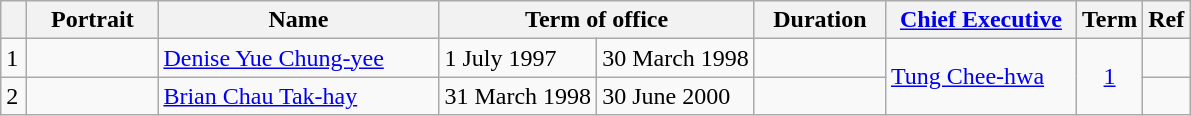<table class="wikitable"  style="text-align:left">
<tr>
<th width=10px></th>
<th width=80px>Portrait</th>
<th width=180px>Name</th>
<th width=180px colspan=2>Term of office</th>
<th width=80px>Duration</th>
<th width=120px><a href='#'>Chief Executive</a></th>
<th>Term</th>
<th>Ref</th>
</tr>
<tr>
<td bgcolor=>1</td>
<td></td>
<td><a href='#'>Denise Yue Chung-yee</a><br></td>
<td>1 July 1997</td>
<td>30 March 1998</td>
<td></td>
<td rowspan="2"><a href='#'>Tung Chee-hwa</a><br></td>
<td rowspan=2 align=center><a href='#'>1</a></td>
<td></td>
</tr>
<tr>
<td bgcolor=>2</td>
<td></td>
<td><a href='#'>Brian Chau Tak-hay</a><br></td>
<td>31 March 1998</td>
<td>30 June 2000</td>
<td></td>
<td></td>
</tr>
</table>
